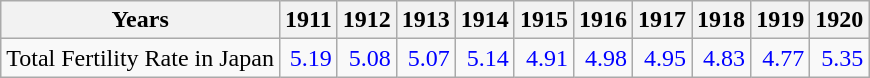<table class="wikitable " style="text-align:right">
<tr>
<th>Years</th>
<th>1911</th>
<th>1912</th>
<th>1913</th>
<th>1914</th>
<th>1915</th>
<th>1916</th>
<th>1917</th>
<th>1918</th>
<th>1919</th>
<th>1920</th>
</tr>
<tr>
<td align="left">Total Fertility Rate in Japan</td>
<td style="text-align:right; color:blue;">5.19</td>
<td style="text-align:right; color:blue;">5.08</td>
<td style="text-align:right; color:blue;">5.07</td>
<td style="text-align:right; color:blue;">5.14</td>
<td style="text-align:right; color:blue;">4.91</td>
<td style="text-align:right; color:blue;">4.98</td>
<td style="text-align:right; color:blue;">4.95</td>
<td style="text-align:right; color:blue;">4.83</td>
<td style="text-align:right; color:blue;">4.77</td>
<td style="text-align:right; color:blue;">5.35</td>
</tr>
</table>
